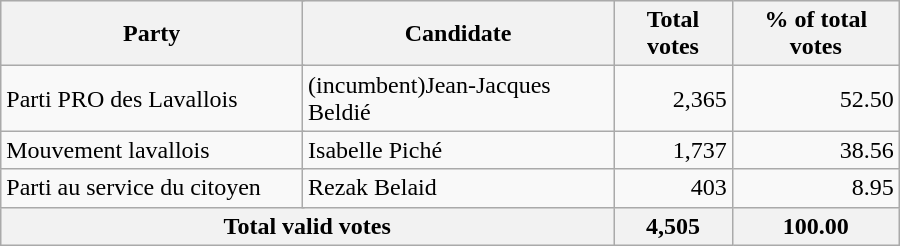<table style="width:600px;" class="wikitable">
<tr style="background-color:#E9E9E9">
<th colspan="2" style="width: 200px">Party</th>
<th colspan="1" style="width: 200px">Candidate</th>
<th align="right">Total votes</th>
<th align="right">% of total votes</th>
</tr>
<tr>
<td colspan="2" align="left">Parti PRO des Lavallois</td>
<td align="left">(incumbent)Jean-Jacques Beldié</td>
<td align="right">2,365</td>
<td align="right">52.50</td>
</tr>
<tr>
<td colspan="2" align="left">Mouvement lavallois</td>
<td align="left">Isabelle Piché</td>
<td align="right">1,737</td>
<td align="right">38.56</td>
</tr>
<tr>
<td colspan="2" align="left">Parti au service du citoyen</td>
<td align="left">Rezak Belaid</td>
<td align="right">403</td>
<td align="right">8.95</td>
</tr>
<tr bgcolor="#EEEEEE">
<th colspan="3"  align="left">Total valid votes</th>
<th align="right">4,505</th>
<th align="right">100.00</th>
</tr>
</table>
